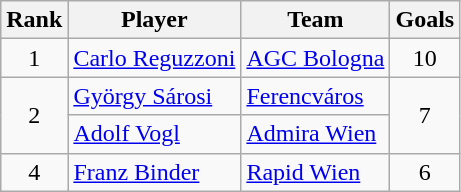<table class="wikitable" style="text-align:center">
<tr>
<th>Rank</th>
<th>Player</th>
<th>Team</th>
<th>Goals</th>
</tr>
<tr>
<td>1</td>
<td align=left> <a href='#'>Carlo Reguzzoni</a></td>
<td align=left> <a href='#'>AGC Bologna</a></td>
<td>10</td>
</tr>
<tr>
<td rowspan=2>2</td>
<td align=left> <a href='#'>György Sárosi</a></td>
<td align=left> <a href='#'>Ferencváros</a></td>
<td rowspan=2>7</td>
</tr>
<tr>
<td align=left>  <a href='#'>Adolf Vogl</a></td>
<td align=left> <a href='#'>Admira Wien</a></td>
</tr>
<tr>
<td>4</td>
<td align=left> <a href='#'>Franz Binder</a></td>
<td align=left> <a href='#'>Rapid Wien</a></td>
<td>6</td>
</tr>
</table>
